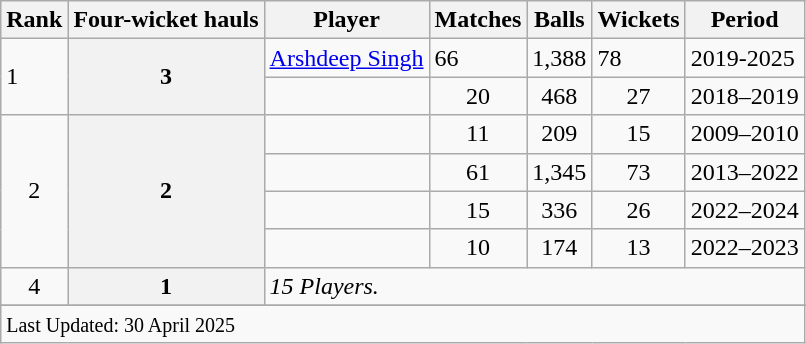<table class="wikitable">
<tr>
<th>Rank</th>
<th>Four-wicket hauls</th>
<th>Player</th>
<th>Matches</th>
<th>Balls</th>
<th>Wickets</th>
<th>Period</th>
</tr>
<tr>
<td rowspan="2">1</td>
<th rowspan="2">3</th>
<td><a href='#'>Arshdeep Singh</a></td>
<td>66</td>
<td>1,388</td>
<td>78</td>
<td>2019-2025</td>
</tr>
<tr>
<td></td>
<td style="text-align:center">20</td>
<td style="text-align:center">468</td>
<td style="text-align:center">27</td>
<td>2018–2019</td>
</tr>
<tr>
<td rowspan="4" style="text-align:center">2</td>
<th rowspan="4" scope="row" style="text-align:center;">2</th>
<td></td>
<td style="text-align:center">11</td>
<td style="text-align:center">209</td>
<td style="text-align:center">15</td>
<td>2009–2010</td>
</tr>
<tr>
<td></td>
<td style="text-align:center">61</td>
<td style="text-align:center">1,345</td>
<td style="text-align:center">73</td>
<td>2013–2022</td>
</tr>
<tr>
<td></td>
<td style="text-align:center">15</td>
<td style="text-align:center">336</td>
<td style="text-align:center">26</td>
<td>2022–2024</td>
</tr>
<tr>
<td></td>
<td style="text-align:center">10</td>
<td style="text-align:center">174</td>
<td style="text-align:center">13</td>
<td>2022–2023</td>
</tr>
<tr>
<td style="text-align:center">4</td>
<th scope=row style=text-align:center;>1</th>
<td colspan=5><em>15 Players.</em></td>
</tr>
<tr>
</tr>
<tr class=sortbottom>
<td colspan=7><small>Last Updated: 30 April 2025</small></td>
</tr>
</table>
